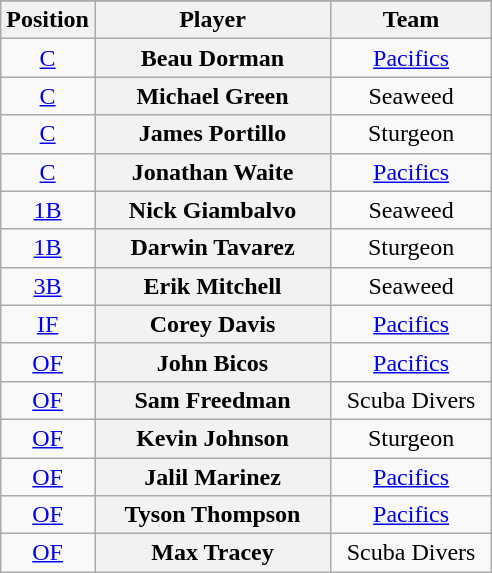<table class="wikitable sortable plainrowheaders" style="text-align:center;">
<tr>
</tr>
<tr>
<th scope="col">Position</th>
<th scope="col" style="width:150px;">Player</th>
<th scope="col" style="width:100px;">Team</th>
</tr>
<tr>
<td><a href='#'>C</a></td>
<th scope="row" style="text-align:center">Beau Dorman</th>
<td><a href='#'>Pacifics</a></td>
</tr>
<tr>
<td><a href='#'>C</a></td>
<th scope="row" style="text-align:center">Michael Green</th>
<td Santa Cruz Seaweed>Seaweed</td>
</tr>
<tr>
<td><a href='#'>C</a></td>
<th scope="row" style="text-align:center">James Portillo</th>
<td Martinez Sturgeon>Sturgeon</td>
</tr>
<tr>
<td><a href='#'>C</a></td>
<th scope="row" style="text-align:center">Jonathan Waite</th>
<td><a href='#'>Pacifics</a></td>
</tr>
<tr>
<td><a href='#'>1B</a></td>
<th scope="row" style="text-align:center">Nick Giambalvo</th>
<td Santa Cruz Seaweed>Seaweed</td>
</tr>
<tr>
<td><a href='#'>1B</a></td>
<th scope="row" style="text-align:center">Darwin Tavarez</th>
<td Martinez Sturgeon>Sturgeon</td>
</tr>
<tr>
<td><a href='#'>3B</a></td>
<th scope="row" style="text-align:center">Erik Mitchell</th>
<td Santa Cruz Seaweed>Seaweed</td>
</tr>
<tr>
<td><a href='#'>IF</a></td>
<th scope="row" style="text-align:center">Corey Davis</th>
<td><a href='#'>Pacifics</a></td>
</tr>
<tr>
<td><a href='#'>OF</a></td>
<th scope="row" style="text-align:center">John Bicos</th>
<td><a href='#'>Pacifics</a></td>
</tr>
<tr>
<td><a href='#'>OF</a></td>
<th scope="row" style="text-align:center">Sam Freedman</th>
<td Santa Rosa Scuba Divers>Scuba Divers</td>
</tr>
<tr>
<td><a href='#'>OF</a></td>
<th scope="row" style="text-align:center">Kevin Johnson</th>
<td Martinez Sturgeon>Sturgeon</td>
</tr>
<tr>
<td><a href='#'>OF</a></td>
<th scope="row" style="text-align:center">Jalil Marinez</th>
<td><a href='#'>Pacifics</a></td>
</tr>
<tr>
<td><a href='#'>OF</a></td>
<th scope="row" style="text-align:center">Tyson Thompson</th>
<td><a href='#'>Pacifics</a></td>
</tr>
<tr>
<td><a href='#'>OF</a></td>
<th scope="row" style="text-align:center">Max Tracey</th>
<td Santa Rosa Scuba Divers>Scuba Divers</td>
</tr>
</table>
